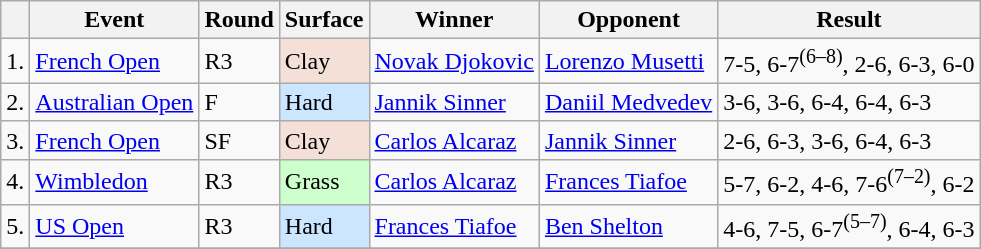<table class=wikitable>
<tr>
<th></th>
<th>Event</th>
<th>Round</th>
<th>Surface</th>
<th>Winner</th>
<th>Opponent</th>
<th>Result</th>
</tr>
<tr>
<td>1.</td>
<td><a href='#'>French Open</a></td>
<td>R3</td>
<td bgcolor=F4E0D7>Clay</td>
<td> <a href='#'>Novak Djokovic</a></td>
<td> <a href='#'>Lorenzo Musetti</a></td>
<td>7-5, 6-7<sup>(6–8)</sup>, 2-6, 6-3, 6-0</td>
</tr>
<tr>
<td>2.</td>
<td><a href='#'>Australian Open</a></td>
<td>F</td>
<td bgcolor=CCE6FF>Hard</td>
<td> <a href='#'>Jannik Sinner</a></td>
<td> <a href='#'>Daniil Medvedev</a></td>
<td>3-6, 3-6, 6-4, 6-4, 6-3</td>
</tr>
<tr>
<td>3.</td>
<td><a href='#'>French Open</a></td>
<td>SF</td>
<td bgcolor=F4E0D7>Clay</td>
<td> <a href='#'>Carlos Alcaraz</a></td>
<td> <a href='#'>Jannik Sinner</a></td>
<td>2-6, 6-3, 3-6, 6-4, 6-3</td>
</tr>
<tr>
<td>4.</td>
<td><a href='#'>Wimbledon</a></td>
<td>R3</td>
<td bgcolor=CCFFCC>Grass</td>
<td> <a href='#'>Carlos Alcaraz</a></td>
<td> <a href='#'>Frances Tiafoe</a></td>
<td>5-7, 6-2, 4-6, 7-6<sup>(7–2)</sup>, 6-2</td>
</tr>
<tr>
<td>5.</td>
<td><a href='#'>US Open</a></td>
<td>R3</td>
<td bgcolor=CCE6FF>Hard</td>
<td> <a href='#'>Frances Tiafoe</a></td>
<td> <a href='#'>Ben Shelton</a></td>
<td>4-6, 7-5, 6-7<sup>(5–7)</sup>, 6-4, 6-3</td>
</tr>
<tr>
</tr>
</table>
